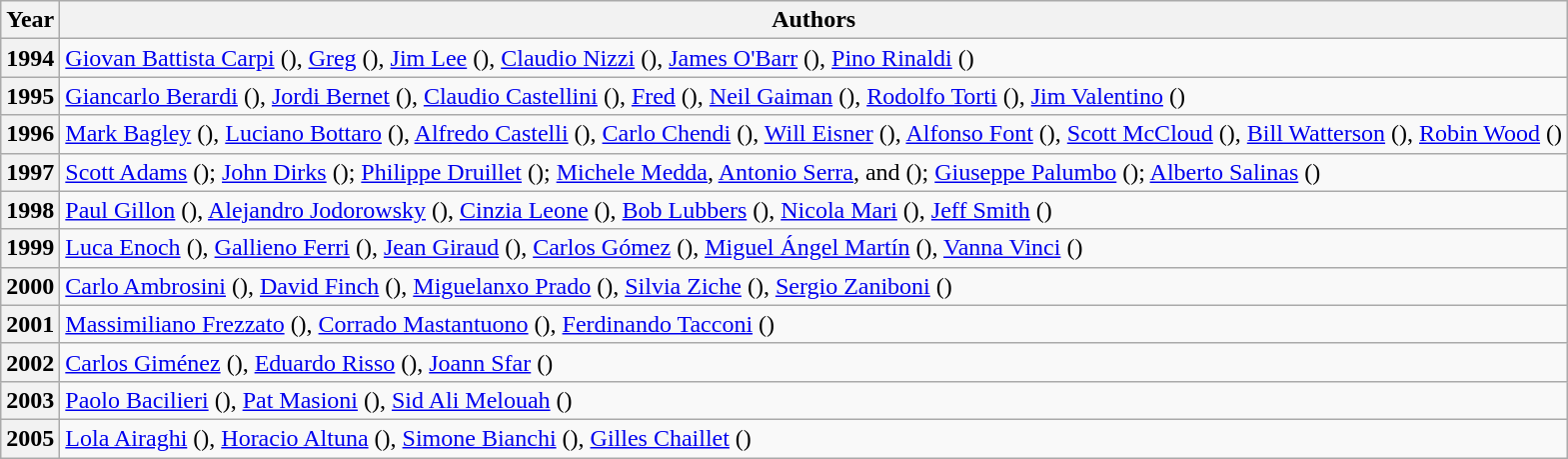<table class="wikitable">
<tr>
<th>Year</th>
<th>Authors</th>
</tr>
<tr>
<th>1994</th>
<td><a href='#'>Giovan Battista Carpi</a> (), <a href='#'>Greg</a> (), <a href='#'>Jim Lee</a> (), <a href='#'>Claudio Nizzi</a> (), <a href='#'>James O'Barr</a> (), <a href='#'>Pino Rinaldi</a> ()</td>
</tr>
<tr>
<th>1995</th>
<td><a href='#'>Giancarlo Berardi</a> (), <a href='#'>Jordi Bernet</a> (), <a href='#'>Claudio Castellini</a> (), <a href='#'>Fred</a> (), <a href='#'>Neil Gaiman</a> (), <a href='#'>Rodolfo Torti</a> (), <a href='#'>Jim Valentino</a> ()</td>
</tr>
<tr>
<th>1996</th>
<td><a href='#'>Mark Bagley</a> (), <a href='#'>Luciano Bottaro</a> (), <a href='#'>Alfredo Castelli</a> (), <a href='#'>Carlo Chendi</a> (), <a href='#'>Will Eisner</a> (), <a href='#'>Alfonso Font</a> (), <a href='#'>Scott McCloud</a> (), <a href='#'>Bill Watterson</a> (), <a href='#'>Robin Wood</a> ()</td>
</tr>
<tr>
<th>1997</th>
<td><a href='#'>Scott Adams</a> (); <a href='#'>John Dirks</a> (); <a href='#'>Philippe Druillet</a> (); <a href='#'>Michele Medda</a>, <a href='#'>Antonio Serra</a>, and  (); <a href='#'>Giuseppe Palumbo</a> (); <a href='#'>Alberto Salinas</a> ()</td>
</tr>
<tr>
<th>1998</th>
<td><a href='#'>Paul Gillon</a> (), <a href='#'>Alejandro Jodorowsky</a> (), <a href='#'>Cinzia Leone</a> (), <a href='#'>Bob Lubbers</a> (), <a href='#'>Nicola Mari</a> (), <a href='#'>Jeff Smith</a> ()</td>
</tr>
<tr>
<th>1999</th>
<td><a href='#'>Luca Enoch</a> (), <a href='#'>Gallieno Ferri</a> (), <a href='#'>Jean Giraud</a> (), <a href='#'>Carlos Gómez</a> (), <a href='#'>Miguel Ángel Martín</a> (), <a href='#'>Vanna Vinci</a> ()</td>
</tr>
<tr>
<th>2000</th>
<td><a href='#'>Carlo Ambrosini</a> (), <a href='#'>David Finch</a> (), <a href='#'>Miguelanxo Prado</a> (), <a href='#'>Silvia Ziche</a> (), <a href='#'>Sergio Zaniboni</a> ()</td>
</tr>
<tr>
<th>2001</th>
<td><a href='#'>Massimiliano Frezzato</a> (), <a href='#'>Corrado Mastantuono</a> (), <a href='#'>Ferdinando Tacconi</a> ()</td>
</tr>
<tr>
<th>2002</th>
<td><a href='#'>Carlos Giménez</a> (), <a href='#'>Eduardo Risso</a> (), <a href='#'>Joann Sfar</a> ()</td>
</tr>
<tr>
<th>2003</th>
<td><a href='#'>Paolo Bacilieri</a> (), <a href='#'>Pat Masioni</a> (), <a href='#'>Sid Ali Melouah</a> ()</td>
</tr>
<tr>
<th>2005</th>
<td><a href='#'>Lola Airaghi</a> (), <a href='#'>Horacio Altuna</a> (), <a href='#'>Simone Bianchi</a> (), <a href='#'>Gilles Chaillet</a> ()</td>
</tr>
</table>
